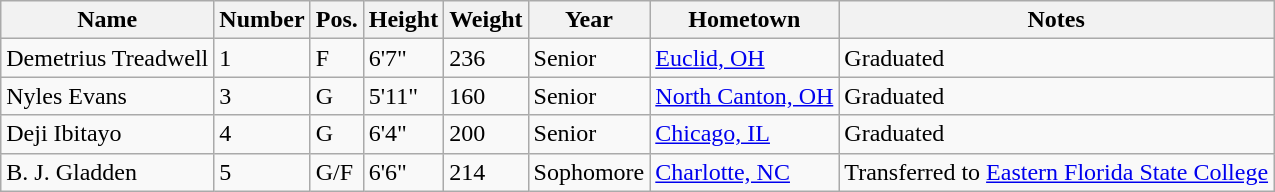<table class="wikitable sortable" border="1">
<tr>
<th>Name</th>
<th>Number</th>
<th>Pos.</th>
<th>Height</th>
<th>Weight</th>
<th>Year</th>
<th>Hometown</th>
<th class="unsortable">Notes</th>
</tr>
<tr>
<td>Demetrius Treadwell</td>
<td>1</td>
<td>F</td>
<td>6'7"</td>
<td>236</td>
<td>Senior</td>
<td><a href='#'>Euclid, OH</a></td>
<td>Graduated</td>
</tr>
<tr>
<td>Nyles Evans</td>
<td>3</td>
<td>G</td>
<td>5'11"</td>
<td>160</td>
<td>Senior</td>
<td><a href='#'>North Canton, OH</a></td>
<td>Graduated</td>
</tr>
<tr>
<td>Deji Ibitayo</td>
<td>4</td>
<td>G</td>
<td>6'4"</td>
<td>200</td>
<td>Senior</td>
<td><a href='#'>Chicago, IL</a></td>
<td>Graduated</td>
</tr>
<tr>
<td>B. J. Gladden</td>
<td>5</td>
<td>G/F</td>
<td>6'6"</td>
<td>214</td>
<td>Sophomore</td>
<td><a href='#'>Charlotte, NC</a></td>
<td>Transferred to <a href='#'>Eastern Florida State College</a></td>
</tr>
</table>
